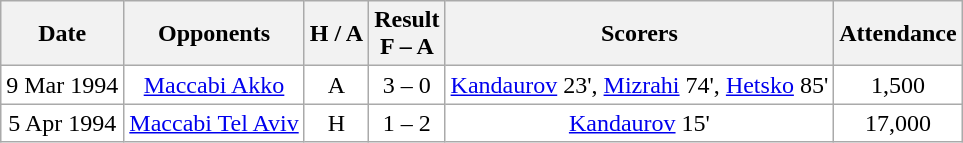<table class="wikitable" style="text-align:center">
<tr>
<th><strong>Date</strong></th>
<th><strong>Opponents</strong></th>
<th><strong>H / A</strong></th>
<th><strong>Result<br>F – A</strong></th>
<th><strong>Scorers</strong></th>
<th><strong>Attendance</strong></th>
</tr>
<tr bgcolor="#ffffff">
<td>9 Mar 1994</td>
<td><a href='#'>Maccabi Akko</a></td>
<td>A</td>
<td>3 – 0</td>
<td><a href='#'>Kandaurov</a> 23', <a href='#'>Mizrahi</a> 74', <a href='#'>Hetsko</a> 85'</td>
<td>1,500</td>
</tr>
<tr bgcolor="#ffffff">
<td>5 Apr 1994</td>
<td><a href='#'>Maccabi Tel Aviv</a></td>
<td>H</td>
<td>1 – 2</td>
<td><a href='#'>Kandaurov</a> 15'</td>
<td>17,000</td>
</tr>
</table>
